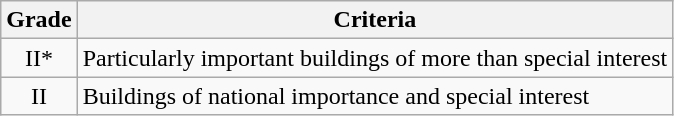<table class="wikitable">
<tr>
<th>Grade</th>
<th>Criteria</th>
</tr>
<tr>
<td align="center" >II*</td>
<td>Particularly important buildings of more than special interest</td>
</tr>
<tr>
<td align="center" >II</td>
<td>Buildings of national importance and special interest</td>
</tr>
</table>
